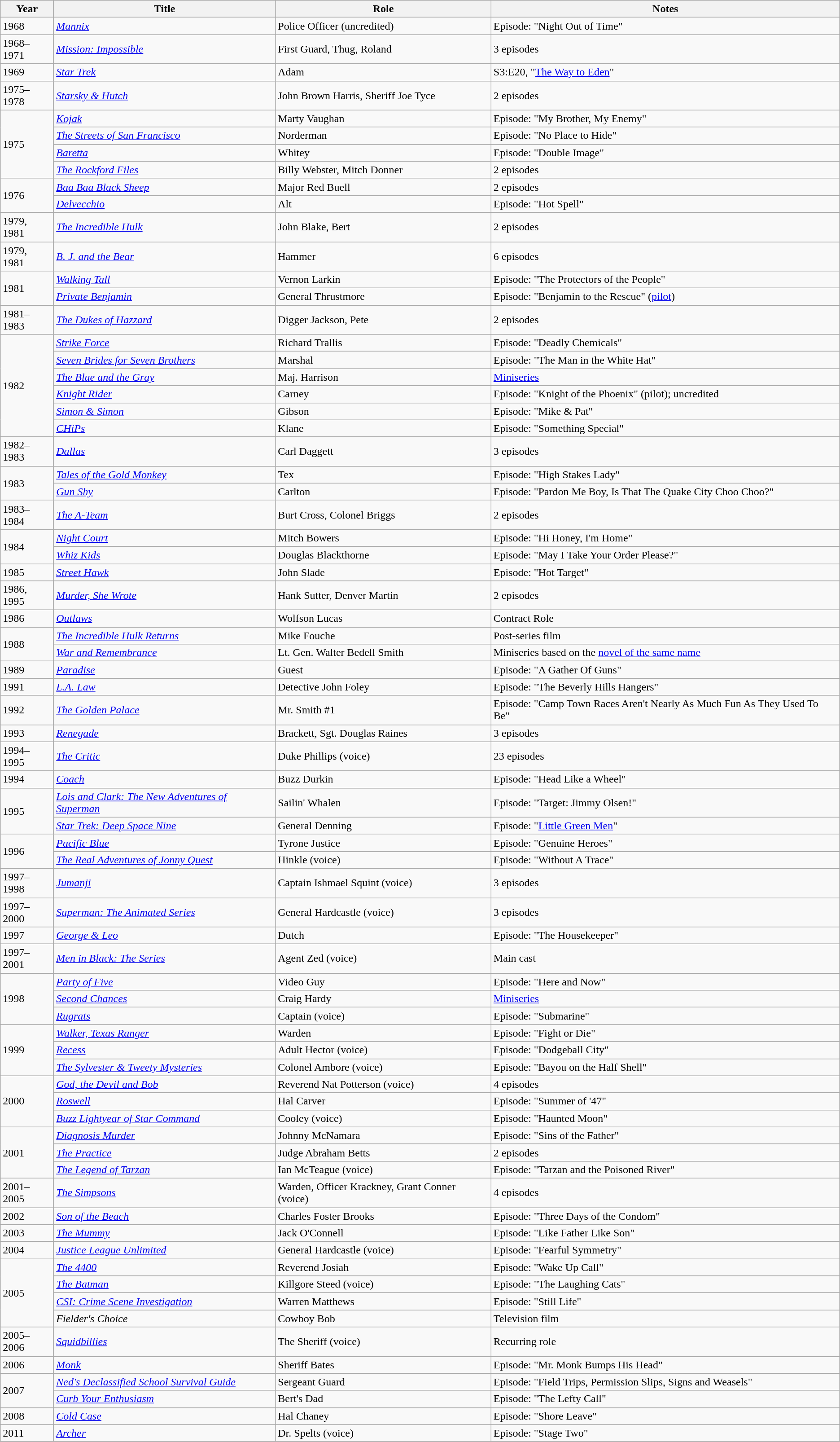<table class="wikitable sortable">
<tr>
<th>Year</th>
<th>Title</th>
<th>Role</th>
<th class="unsortable">Notes</th>
</tr>
<tr>
<td>1968</td>
<td><em><a href='#'>Mannix</a></em></td>
<td>Police Officer (uncredited)</td>
<td>Episode: "Night Out of Time"</td>
</tr>
<tr>
<td>1968–1971</td>
<td><em><a href='#'>Mission: Impossible</a></em></td>
<td>First Guard, Thug, Roland</td>
<td>3 episodes</td>
</tr>
<tr>
<td>1969</td>
<td><em><a href='#'>Star Trek</a></em></td>
<td>Adam</td>
<td>S3:E20, "<a href='#'>The Way to Eden</a>"</td>
</tr>
<tr>
<td>1975–1978</td>
<td><em><a href='#'>Starsky & Hutch</a></em></td>
<td>John Brown Harris, Sheriff Joe Tyce</td>
<td>2 episodes</td>
</tr>
<tr>
<td rowspan="4">1975</td>
<td><em><a href='#'>Kojak</a></em></td>
<td>Marty Vaughan</td>
<td>Episode: "My Brother, My Enemy"</td>
</tr>
<tr>
<td><em><a href='#'>The Streets of San Francisco</a></em></td>
<td>Norderman</td>
<td>Episode: "No Place to Hide"</td>
</tr>
<tr>
<td><em><a href='#'>Baretta</a></em></td>
<td>Whitey</td>
<td>Episode: "Double Image"</td>
</tr>
<tr>
<td><em><a href='#'>The Rockford Files</a></em></td>
<td>Billy Webster, Mitch Donner</td>
<td>2 episodes</td>
</tr>
<tr>
<td rowspan="2">1976</td>
<td><em><a href='#'>Baa Baa Black Sheep</a></em></td>
<td>Major Red Buell</td>
<td>2 episodes</td>
</tr>
<tr>
<td><em><a href='#'>Delvecchio</a></em></td>
<td>Alt</td>
<td>Episode: "Hot Spell"</td>
</tr>
<tr>
<td>1979, 1981</td>
<td><em><a href='#'>The Incredible Hulk</a></em></td>
<td>John Blake, Bert</td>
<td>2 episodes</td>
</tr>
<tr>
<td>1979, 1981</td>
<td><em><a href='#'>B. J. and the Bear</a></em></td>
<td>Hammer</td>
<td>6 episodes</td>
</tr>
<tr>
<td rowspan= "2">1981</td>
<td><em><a href='#'>Walking Tall</a></em></td>
<td>Vernon Larkin</td>
<td>Episode: "The Protectors of the People"</td>
</tr>
<tr>
<td><em><a href='#'>Private Benjamin</a></em></td>
<td>General Thrustmore</td>
<td>Episode: "Benjamin to the Rescue" (<a href='#'>pilot</a>)</td>
</tr>
<tr>
<td>1981–1983</td>
<td><em><a href='#'>The Dukes of Hazzard</a></em></td>
<td>Digger Jackson, Pete</td>
<td>2 episodes</td>
</tr>
<tr>
<td rowspan="6">1982</td>
<td><em><a href='#'>Strike Force</a></em></td>
<td>Richard Trallis</td>
<td>Episode: "Deadly Chemicals"</td>
</tr>
<tr>
<td><em><a href='#'>Seven Brides for Seven Brothers</a></em></td>
<td>Marshal</td>
<td>Episode: "The Man in the White Hat"</td>
</tr>
<tr>
<td><em><a href='#'>The Blue and the Gray</a></em></td>
<td>Maj. Harrison</td>
<td><a href='#'>Miniseries</a></td>
</tr>
<tr>
<td><em><a href='#'>Knight Rider</a></em></td>
<td>Carney</td>
<td>Episode: "Knight of the Phoenix" (pilot); uncredited</td>
</tr>
<tr>
<td><em><a href='#'>Simon & Simon</a></em></td>
<td>Gibson</td>
<td>Episode: "Mike & Pat"</td>
</tr>
<tr>
<td><em><a href='#'>CHiPs</a></em></td>
<td>Klane</td>
<td>Episode: "Something Special"</td>
</tr>
<tr>
<td>1982–1983</td>
<td><em><a href='#'>Dallas</a></em></td>
<td>Carl Daggett</td>
<td>3 episodes</td>
</tr>
<tr>
<td rowspan= "2">1983</td>
<td><em><a href='#'>Tales of the Gold Monkey</a></em></td>
<td>Tex</td>
<td>Episode: "High Stakes Lady"</td>
</tr>
<tr>
<td><em><a href='#'>Gun Shy</a></em></td>
<td>Carlton</td>
<td>Episode: "Pardon Me Boy, Is That The Quake City Choo Choo?"</td>
</tr>
<tr>
<td>1983–1984</td>
<td><em><a href='#'>The A-Team</a></em></td>
<td>Burt Cross, Colonel Briggs</td>
<td>2 episodes</td>
</tr>
<tr>
<td rowspan="2">1984</td>
<td><em><a href='#'>Night Court</a></em></td>
<td>Mitch Bowers</td>
<td>Episode: "Hi Honey, I'm Home"</td>
</tr>
<tr>
<td><em><a href='#'>Whiz Kids</a></em></td>
<td>Douglas Blackthorne</td>
<td>Episode: "May I Take Your Order Please?"</td>
</tr>
<tr>
<td>1985</td>
<td><em><a href='#'>Street Hawk</a></em></td>
<td>John Slade</td>
<td>Episode: "Hot Target"</td>
</tr>
<tr>
<td>1986, 1995</td>
<td><em><a href='#'>Murder, She Wrote</a></em></td>
<td>Hank Sutter, Denver Martin</td>
<td>2 episodes</td>
</tr>
<tr>
<td>1986</td>
<td><em><a href='#'>Outlaws</a></em></td>
<td>Wolfson Lucas</td>
<td>Contract Role</td>
</tr>
<tr>
<td rowspan="2">1988</td>
<td><em><a href='#'>The Incredible Hulk Returns</a></em></td>
<td>Mike Fouche</td>
<td>Post-series film</td>
</tr>
<tr>
<td><em><a href='#'>War and Remembrance</a></em></td>
<td>Lt. Gen. Walter Bedell Smith</td>
<td>Miniseries based on the <a href='#'>novel of the same name</a></td>
</tr>
<tr>
<td>1989</td>
<td><em><a href='#'>Paradise</a></em></td>
<td>Guest</td>
<td>Episode: "A Gather Of Guns"</td>
</tr>
<tr>
<td>1991</td>
<td><em><a href='#'>L.A. Law</a></em></td>
<td>Detective John Foley</td>
<td>Episode: "The Beverly Hills Hangers"</td>
</tr>
<tr>
<td>1992</td>
<td><em><a href='#'>The Golden Palace</a></em></td>
<td>Mr. Smith #1</td>
<td>Episode: "Camp Town Races Aren't Nearly As Much Fun As They Used To Be"</td>
</tr>
<tr>
<td>1993</td>
<td><em><a href='#'>Renegade</a></em></td>
<td>Brackett, Sgt. Douglas Raines</td>
<td>3 episodes</td>
</tr>
<tr>
<td>1994–1995</td>
<td><em><a href='#'>The Critic</a></em></td>
<td>Duke Phillips (voice)</td>
<td>23 episodes</td>
</tr>
<tr>
<td>1994</td>
<td><em><a href='#'>Coach</a></em></td>
<td>Buzz Durkin</td>
<td>Episode: "Head Like a Wheel"</td>
</tr>
<tr>
<td rowspan="2">1995</td>
<td><em><a href='#'>Lois and Clark: The New Adventures of Superman</a></em></td>
<td>Sailin' Whalen</td>
<td>Episode: "Target: Jimmy Olsen!"</td>
</tr>
<tr>
<td><em><a href='#'>Star Trek: Deep Space Nine</a></em></td>
<td>General Denning</td>
<td>Episode: "<a href='#'>Little Green Men</a>"</td>
</tr>
<tr>
<td rowspan="2">1996</td>
<td><em><a href='#'>Pacific Blue</a></em></td>
<td>Tyrone Justice</td>
<td>Episode: "Genuine Heroes"</td>
</tr>
<tr>
<td><em><a href='#'>The Real Adventures of Jonny Quest</a></em></td>
<td>Hinkle (voice)</td>
<td>Episode: "Without A Trace"</td>
</tr>
<tr>
<td>1997–1998</td>
<td><em><a href='#'>Jumanji</a></em></td>
<td>Captain Ishmael Squint (voice)</td>
<td>3 episodes</td>
</tr>
<tr>
<td>1997–2000</td>
<td><em><a href='#'>Superman: The Animated Series</a></em></td>
<td>General Hardcastle (voice)</td>
<td>3 episodes</td>
</tr>
<tr>
<td>1997</td>
<td><em><a href='#'>George & Leo</a></em></td>
<td>Dutch</td>
<td>Episode: "The Housekeeper"</td>
</tr>
<tr>
<td>1997–2001</td>
<td><em><a href='#'>Men in Black: The Series</a></em></td>
<td>Agent Zed (voice)</td>
<td>Main cast</td>
</tr>
<tr>
<td rowspan="3">1998</td>
<td><em><a href='#'>Party of Five</a></em></td>
<td>Video Guy</td>
<td>Episode: "Here and Now"</td>
</tr>
<tr>
<td><em><a href='#'>Second Chances</a></em></td>
<td>Craig Hardy</td>
<td><a href='#'>Miniseries</a></td>
</tr>
<tr>
<td><em><a href='#'>Rugrats</a></em></td>
<td>Captain (voice)</td>
<td>Episode: "Submarine"</td>
</tr>
<tr>
<td rowspan="3">1999</td>
<td><em><a href='#'>Walker, Texas Ranger</a></em></td>
<td>Warden</td>
<td>Episode: "Fight or Die"</td>
</tr>
<tr>
<td><em><a href='#'>Recess</a></em></td>
<td>Adult Hector (voice)</td>
<td>Episode: "Dodgeball City"</td>
</tr>
<tr>
<td><em><a href='#'>The Sylvester & Tweety Mysteries</a></em></td>
<td>Colonel Ambore (voice)</td>
<td>Episode: "Bayou on the Half Shell"</td>
</tr>
<tr>
<td rowspan="3">2000</td>
<td><em><a href='#'>God, the Devil and Bob</a></em></td>
<td>Reverend Nat Potterson (voice)</td>
<td>4 episodes</td>
</tr>
<tr>
<td><em><a href='#'>Roswell</a></em></td>
<td>Hal Carver</td>
<td>Episode: "Summer of '47"</td>
</tr>
<tr>
<td><em><a href='#'>Buzz Lightyear of Star Command</a></em></td>
<td>Cooley (voice)</td>
<td>Episode: "Haunted Moon"</td>
</tr>
<tr>
<td rowspan="3">2001</td>
<td><em><a href='#'>Diagnosis Murder</a></em></td>
<td>Johnny McNamara</td>
<td>Episode: "Sins of the Father"</td>
</tr>
<tr>
<td><em><a href='#'>The Practice</a></em></td>
<td>Judge Abraham Betts</td>
<td>2 episodes</td>
</tr>
<tr>
<td><em><a href='#'>The Legend of Tarzan</a></em></td>
<td>Ian McTeague (voice)</td>
<td>Episode: "Tarzan and the Poisoned River"</td>
</tr>
<tr>
<td>2001–2005</td>
<td><em><a href='#'>The Simpsons</a></em></td>
<td>Warden, Officer Krackney, Grant Conner (voice)</td>
<td>4 episodes</td>
</tr>
<tr>
<td>2002</td>
<td><em><a href='#'>Son of the Beach</a></em></td>
<td>Charles Foster Brooks</td>
<td>Episode: "Three Days of the Condom"</td>
</tr>
<tr>
<td>2003</td>
<td><em><a href='#'>The Mummy</a></em></td>
<td>Jack O'Connell</td>
<td>Episode: "Like Father Like Son"</td>
</tr>
<tr>
<td>2004</td>
<td><em><a href='#'>Justice League Unlimited</a></em></td>
<td>General Hardcastle (voice)</td>
<td>Episode: "Fearful Symmetry"</td>
</tr>
<tr>
<td rowspan="4">2005</td>
<td><em><a href='#'>The 4400</a></em></td>
<td>Reverend Josiah</td>
<td>Episode: "Wake Up Call"</td>
</tr>
<tr>
<td><em><a href='#'>The Batman</a></em></td>
<td>Killgore Steed (voice)</td>
<td>Episode: "The Laughing Cats"</td>
</tr>
<tr>
<td><em><a href='#'>CSI: Crime Scene Investigation</a></em></td>
<td>Warren Matthews</td>
<td>Episode: "Still Life"</td>
</tr>
<tr>
<td><em>Fielder's Choice</em></td>
<td>Cowboy Bob</td>
<td>Television film</td>
</tr>
<tr>
<td>2005–2006</td>
<td><em><a href='#'>Squidbillies</a></em></td>
<td>The Sheriff (voice)</td>
<td>Recurring role</td>
</tr>
<tr>
<td>2006</td>
<td><em><a href='#'>Monk</a></em></td>
<td>Sheriff Bates</td>
<td>Episode: "Mr. Monk Bumps His Head"</td>
</tr>
<tr>
<td rowspan= "2">2007</td>
<td><em><a href='#'>Ned's Declassified School Survival Guide</a></em></td>
<td>Sergeant Guard</td>
<td>Episode: "Field Trips, Permission Slips, Signs and Weasels"</td>
</tr>
<tr>
<td><em><a href='#'>Curb Your Enthusiasm</a></em></td>
<td>Bert's Dad</td>
<td>Episode: "The Lefty Call"</td>
</tr>
<tr>
<td>2008</td>
<td><em><a href='#'>Cold Case</a></em></td>
<td>Hal Chaney</td>
<td>Episode: "Shore Leave"</td>
</tr>
<tr>
<td>2011</td>
<td><em><a href='#'>Archer</a></em></td>
<td>Dr. Spelts (voice)</td>
<td>Episode: "Stage Two"</td>
</tr>
</table>
